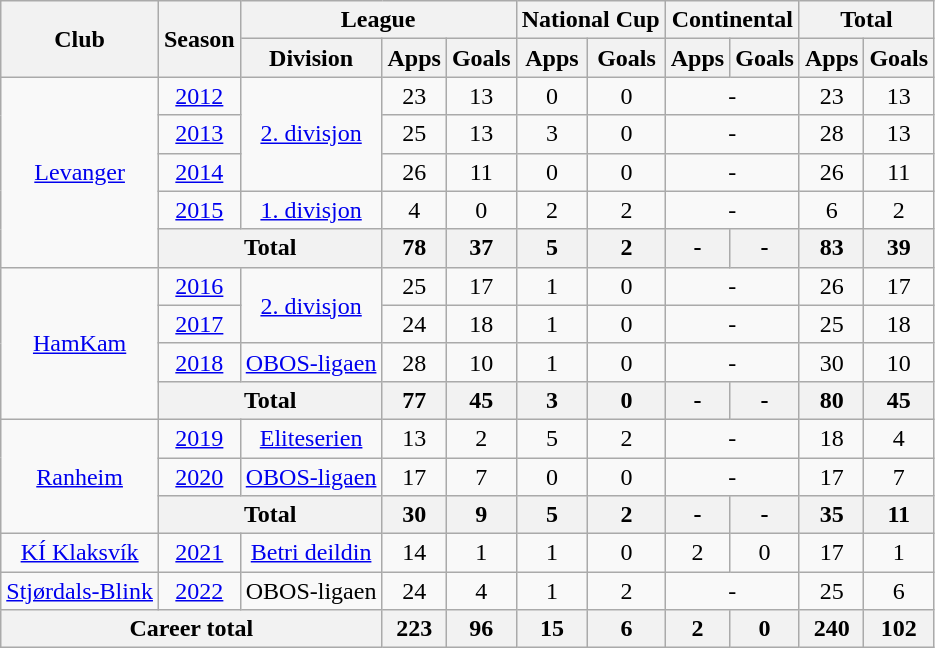<table class="wikitable" style="text-align: center;">
<tr>
<th rowspan="2">Club</th>
<th rowspan="2">Season</th>
<th colspan="3">League</th>
<th colspan="2">National Cup</th>
<th colspan="2">Continental</th>
<th colspan="2">Total</th>
</tr>
<tr>
<th>Division</th>
<th>Apps</th>
<th>Goals</th>
<th>Apps</th>
<th>Goals</th>
<th>Apps</th>
<th>Goals</th>
<th>Apps</th>
<th>Goals</th>
</tr>
<tr>
<td rowspan="5"><a href='#'>Levanger</a></td>
<td><a href='#'>2012</a></td>
<td rowspan="3"><a href='#'>2. divisjon</a></td>
<td>23</td>
<td>13</td>
<td>0</td>
<td>0</td>
<td colspan="2">-</td>
<td>23</td>
<td>13</td>
</tr>
<tr>
<td><a href='#'>2013</a></td>
<td>25</td>
<td>13</td>
<td>3</td>
<td>0</td>
<td colspan="2">-</td>
<td>28</td>
<td>13</td>
</tr>
<tr>
<td><a href='#'>2014</a></td>
<td>26</td>
<td>11</td>
<td>0</td>
<td>0</td>
<td colspan="2">-</td>
<td>26</td>
<td>11</td>
</tr>
<tr>
<td><a href='#'>2015</a></td>
<td rowspan="1"><a href='#'>1. divisjon</a></td>
<td>4</td>
<td>0</td>
<td>2</td>
<td>2</td>
<td colspan="2">-</td>
<td>6</td>
<td>2</td>
</tr>
<tr>
<th colspan="2">Total</th>
<th>78</th>
<th>37</th>
<th>5</th>
<th>2</th>
<th>-</th>
<th>-</th>
<th>83</th>
<th>39</th>
</tr>
<tr>
<td rowspan="4"><a href='#'>HamKam</a></td>
<td><a href='#'>2016</a></td>
<td rowspan="2"><a href='#'>2. divisjon</a></td>
<td>25</td>
<td>17</td>
<td>1</td>
<td>0</td>
<td colspan="2">-</td>
<td>26</td>
<td>17</td>
</tr>
<tr>
<td><a href='#'>2017</a></td>
<td>24</td>
<td>18</td>
<td>1</td>
<td>0</td>
<td colspan="2">-</td>
<td>25</td>
<td>18</td>
</tr>
<tr>
<td><a href='#'>2018</a></td>
<td rowspan="1"><a href='#'>OBOS-ligaen</a></td>
<td>28</td>
<td>10</td>
<td>1</td>
<td>0</td>
<td colspan="2">-</td>
<td>30</td>
<td>10</td>
</tr>
<tr>
<th colspan="2">Total</th>
<th>77</th>
<th>45</th>
<th>3</th>
<th>0</th>
<th>-</th>
<th>-</th>
<th>80</th>
<th>45</th>
</tr>
<tr>
<td rowspan="3"><a href='#'>Ranheim</a></td>
<td><a href='#'>2019</a></td>
<td rowspan="1"><a href='#'>Eliteserien</a></td>
<td>13</td>
<td>2</td>
<td>5</td>
<td>2</td>
<td colspan="2">-</td>
<td>18</td>
<td>4</td>
</tr>
<tr>
<td><a href='#'>2020</a></td>
<td rowspan="1"><a href='#'>OBOS-ligaen</a></td>
<td>17</td>
<td>7</td>
<td>0</td>
<td>0</td>
<td colspan="2">-</td>
<td>17</td>
<td>7</td>
</tr>
<tr>
<th colspan="2">Total</th>
<th>30</th>
<th>9</th>
<th>5</th>
<th>2</th>
<th>-</th>
<th>-</th>
<th>35</th>
<th>11</th>
</tr>
<tr>
<td><a href='#'>KÍ Klaksvík</a></td>
<td><a href='#'>2021</a></td>
<td><a href='#'>Betri deildin</a></td>
<td>14</td>
<td>1</td>
<td>1</td>
<td>0</td>
<td>2</td>
<td>0</td>
<td>17</td>
<td>1</td>
</tr>
<tr>
<td><a href='#'>Stjørdals-Blink</a></td>
<td><a href='#'>2022</a></td>
<td>OBOS-ligaen</td>
<td>24</td>
<td>4</td>
<td>1</td>
<td>2</td>
<td colspan="2">-</td>
<td>25</td>
<td>6</td>
</tr>
<tr>
<th colspan="3">Career total</th>
<th>223</th>
<th>96</th>
<th>15</th>
<th>6</th>
<th>2</th>
<th>0</th>
<th>240</th>
<th>102</th>
</tr>
</table>
